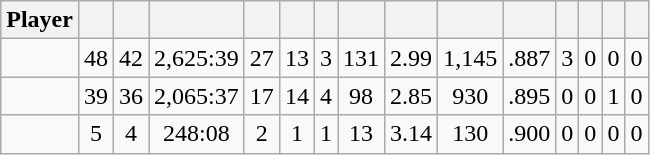<table class="wikitable sortable" style="text-align:center;">
<tr>
<th>Player</th>
<th></th>
<th></th>
<th></th>
<th></th>
<th></th>
<th></th>
<th></th>
<th></th>
<th></th>
<th></th>
<th></th>
<th></th>
<th></th>
<th></th>
</tr>
<tr>
<td></td>
<td>48</td>
<td>42</td>
<td>2,625:39</td>
<td>27</td>
<td>13</td>
<td>3</td>
<td>131</td>
<td>2.99</td>
<td>1,145</td>
<td>.887</td>
<td>3</td>
<td>0</td>
<td>0</td>
<td>0</td>
</tr>
<tr>
<td></td>
<td>39</td>
<td>36</td>
<td>2,065:37</td>
<td>17</td>
<td>14</td>
<td>4</td>
<td>98</td>
<td>2.85</td>
<td>930</td>
<td>.895</td>
<td>0</td>
<td>0</td>
<td>1</td>
<td>0</td>
</tr>
<tr>
<td></td>
<td>5</td>
<td>4</td>
<td>248:08</td>
<td>2</td>
<td>1</td>
<td>1</td>
<td>13</td>
<td>3.14</td>
<td>130</td>
<td>.900</td>
<td>0</td>
<td>0</td>
<td>0</td>
<td>0</td>
</tr>
</table>
